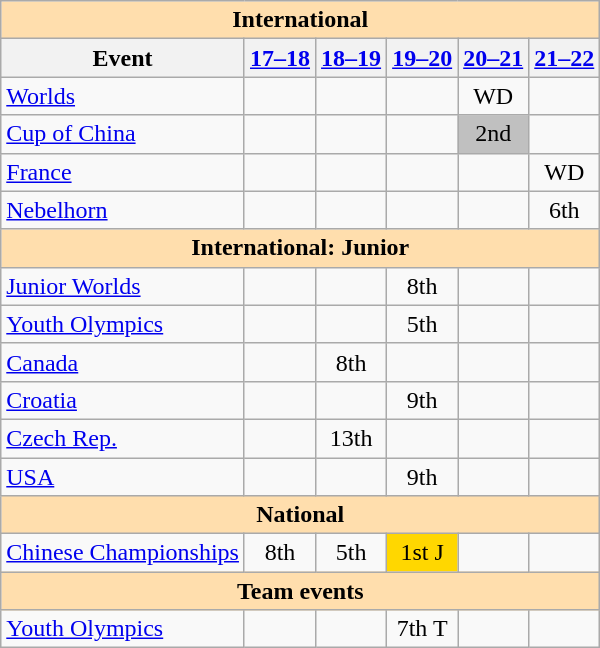<table class="wikitable" style="text-align:center">
<tr>
<th colspan="6" style="background-color: #ffdead; " align="center">International</th>
</tr>
<tr>
<th>Event</th>
<th><a href='#'>17–18</a></th>
<th><a href='#'>18–19</a></th>
<th><a href='#'>19–20</a></th>
<th><a href='#'>20–21</a></th>
<th><a href='#'>21–22</a></th>
</tr>
<tr>
<td align=left><a href='#'>Worlds</a></td>
<td></td>
<td></td>
<td></td>
<td>WD</td>
<td></td>
</tr>
<tr>
<td align=left> <a href='#'>Cup of China</a></td>
<td></td>
<td></td>
<td></td>
<td bgcolor=silver>2nd</td>
<td></td>
</tr>
<tr>
<td align=left> <a href='#'>France</a></td>
<td></td>
<td></td>
<td></td>
<td></td>
<td>WD</td>
</tr>
<tr>
<td align=left> <a href='#'>Nebelhorn</a></td>
<td></td>
<td></td>
<td></td>
<td></td>
<td>6th</td>
</tr>
<tr>
<th colspan="6" style="background-color: #ffdead; " align="center">International: Junior</th>
</tr>
<tr>
<td align=left><a href='#'>Junior Worlds</a></td>
<td></td>
<td></td>
<td>8th</td>
<td></td>
<td></td>
</tr>
<tr>
<td align=left><a href='#'>Youth Olympics</a></td>
<td></td>
<td></td>
<td>5th</td>
<td></td>
<td></td>
</tr>
<tr>
<td align=left> <a href='#'>Canada</a></td>
<td></td>
<td>8th</td>
<td></td>
<td></td>
<td></td>
</tr>
<tr>
<td align=left> <a href='#'>Croatia</a></td>
<td></td>
<td></td>
<td>9th</td>
<td></td>
<td></td>
</tr>
<tr>
<td align=left> <a href='#'>Czech Rep.</a></td>
<td></td>
<td>13th</td>
<td></td>
<td></td>
<td></td>
</tr>
<tr>
<td align=left> <a href='#'>USA</a></td>
<td></td>
<td></td>
<td>9th</td>
<td></td>
<td></td>
</tr>
<tr>
<th colspan="6" style="background-color: #ffdead; " align="center">National</th>
</tr>
<tr>
<td align=left><a href='#'>Chinese Championships</a></td>
<td>8th</td>
<td>5th</td>
<td bgcolor=gold>1st J</td>
<td></td>
<td></td>
</tr>
<tr>
<th colspan="6" style="background-color: #ffdead; " align="center">Team events</th>
</tr>
<tr>
<td align=left><a href='#'>Youth Olympics</a></td>
<td></td>
<td></td>
<td>7th T</td>
<td></td>
<td></td>
</tr>
</table>
